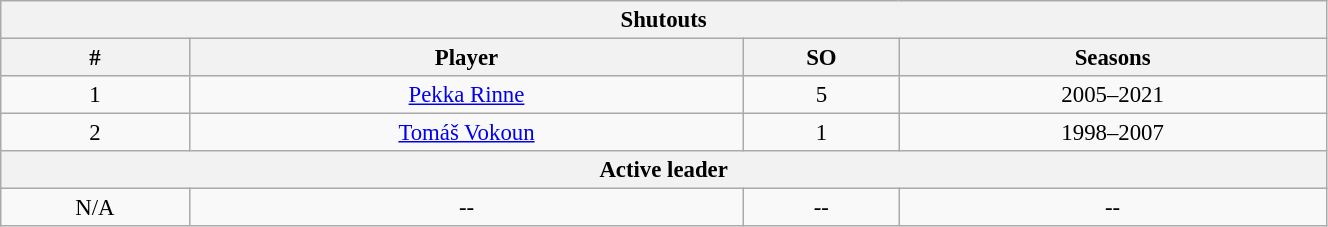<table class="wikitable" style="text-align: center; font-size: 95%" width="70%">
<tr>
<th colspan="4">Shutouts</th>
</tr>
<tr>
<th>#</th>
<th>Player</th>
<th>SO</th>
<th>Seasons</th>
</tr>
<tr>
<td>1</td>
<td><a href='#'>Pekka Rinne</a></td>
<td>5</td>
<td>2005–2021</td>
</tr>
<tr>
<td>2</td>
<td><a href='#'>Tomáš Vokoun</a></td>
<td>1</td>
<td>1998–2007</td>
</tr>
<tr>
<th colspan="4">Active leader</th>
</tr>
<tr>
<td>N/A</td>
<td>--</td>
<td>--</td>
<td>--</td>
</tr>
</table>
